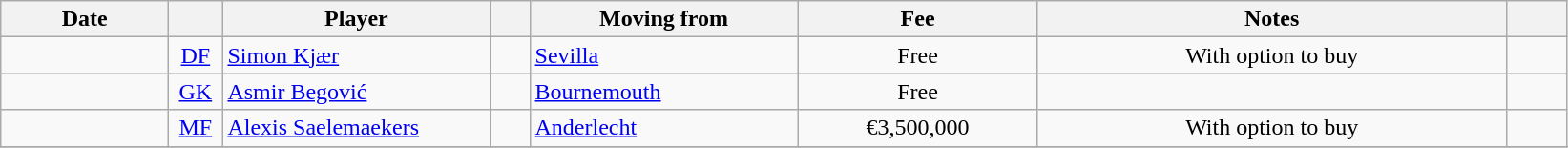<table class="wikitable sortable">
<tr>
<th style="width:110px">Date</th>
<th style="width:30px"></th>
<th style="width:180px">Player</th>
<th style="width:20px"></th>
<th style="width:180px">Moving from</th>
<th style="width:160px">Fee</th>
<th style="width:320px" class="unsortable">Notes</th>
<th style="width:35px"></th>
</tr>
<tr>
<td></td>
<td style="text-align:center"><a href='#'>DF</a></td>
<td> <a href='#'>Simon Kjær</a></td>
<td style="text-align:center"></td>
<td> <a href='#'>Sevilla</a></td>
<td style="text-align:center">Free</td>
<td style="text-align:center">With option to buy</td>
<td></td>
</tr>
<tr>
<td></td>
<td style="text-align:center"><a href='#'>GK</a></td>
<td> <a href='#'>Asmir Begović</a></td>
<td style="text-align:center"></td>
<td> <a href='#'>Bournemouth</a></td>
<td style="text-align:center">Free</td>
<td style="text-align:center"></td>
<td></td>
</tr>
<tr>
<td></td>
<td style="text-align:center"><a href='#'>MF</a></td>
<td> <a href='#'>Alexis Saelemaekers</a></td>
<td style="text-align:center"></td>
<td> <a href='#'>Anderlecht</a></td>
<td style="text-align:center">€3,500,000</td>
<td style="text-align:center">With option to buy</td>
<td></td>
</tr>
<tr>
</tr>
</table>
